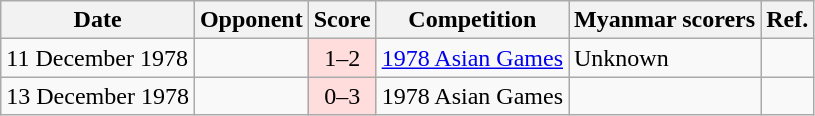<table class="wikitable sortable">
<tr>
<th>Date</th>
<th>Opponent</th>
<th>Score</th>
<th>Competition</th>
<th class="unsortable">Myanmar scorers</th>
<th class="unsortable">Ref.</th>
</tr>
<tr>
<td>11 December 1978</td>
<td></td>
<td align="center" bgcolor="#ffdddd">1–2</td>
<td><a href='#'>1978 Asian Games</a></td>
<td>Unknown</td>
<td></td>
</tr>
<tr>
<td>13 December 1978</td>
<td></td>
<td align="center" bgcolor="#ffdddd">0–3</td>
<td>1978 Asian Games</td>
<td></td>
<td></td>
</tr>
</table>
